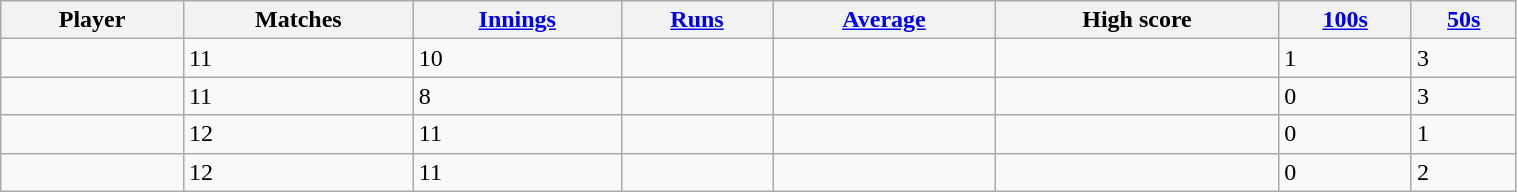<table class="wikitable sortable" style="width:80%;">
<tr>
<th>Player</th>
<th>Matches</th>
<th><a href='#'>Innings</a></th>
<th><a href='#'>Runs</a></th>
<th><a href='#'>Average</a></th>
<th>High score</th>
<th><a href='#'>100s</a></th>
<th><a href='#'>50s</a></th>
</tr>
<tr>
<td></td>
<td>11</td>
<td>10</td>
<td></td>
<td></td>
<td></td>
<td>1</td>
<td>3</td>
</tr>
<tr>
<td></td>
<td>11</td>
<td>8</td>
<td></td>
<td></td>
<td></td>
<td>0</td>
<td>3</td>
</tr>
<tr>
<td></td>
<td>12</td>
<td>11</td>
<td></td>
<td></td>
<td></td>
<td>0</td>
<td>1</td>
</tr>
<tr>
<td></td>
<td>12</td>
<td>11</td>
<td></td>
<td></td>
<td></td>
<td>0</td>
<td>2</td>
</tr>
</table>
